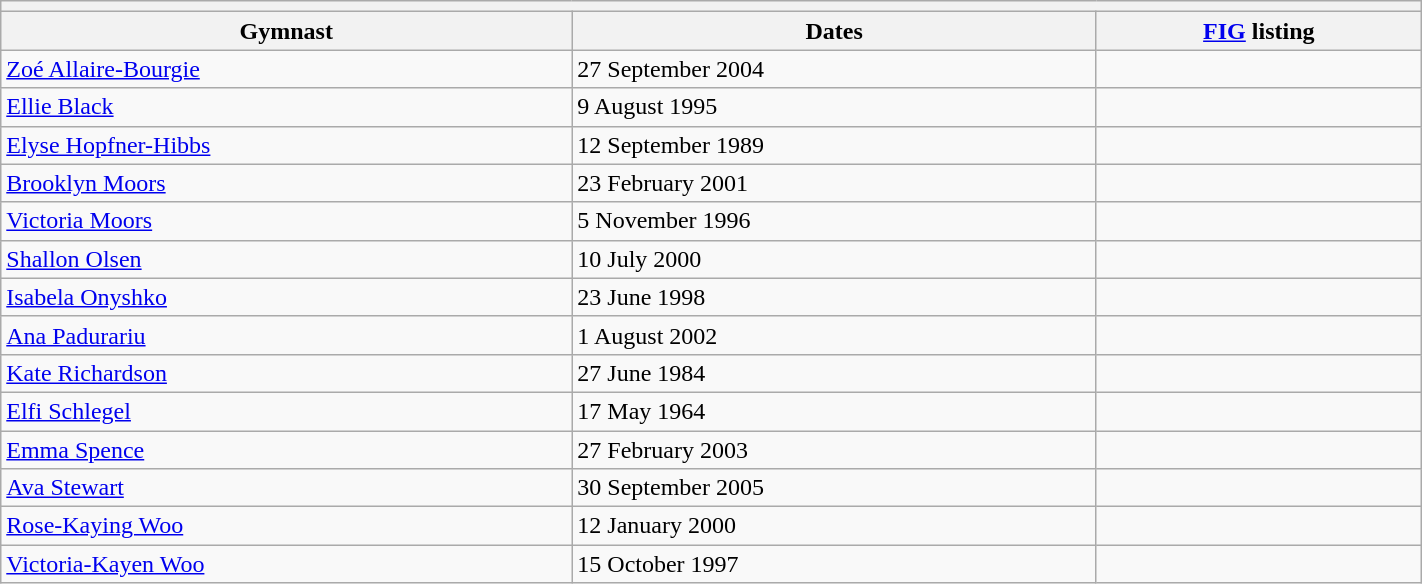<table class="wikitable mw-collapsible mw-collapsed" width="75%">
<tr>
<th colspan="3"></th>
</tr>
<tr>
<th>Gymnast</th>
<th>Dates</th>
<th><a href='#'>FIG</a> listing</th>
</tr>
<tr>
<td><a href='#'>Zoé Allaire-Bourgie</a></td>
<td>27 September 2004</td>
<td></td>
</tr>
<tr>
<td><a href='#'>Ellie Black</a></td>
<td>9 August 1995</td>
<td></td>
</tr>
<tr>
<td><a href='#'>Elyse Hopfner-Hibbs</a></td>
<td>12 September 1989</td>
<td></td>
</tr>
<tr>
<td><a href='#'>Brooklyn Moors</a></td>
<td>23 February 2001</td>
<td></td>
</tr>
<tr>
<td><a href='#'>Victoria Moors</a></td>
<td>5 November 1996</td>
<td></td>
</tr>
<tr>
<td><a href='#'>Shallon Olsen</a></td>
<td>10 July 2000</td>
<td></td>
</tr>
<tr>
<td><a href='#'>Isabela Onyshko</a></td>
<td>23 June 1998</td>
<td></td>
</tr>
<tr>
<td><a href='#'>Ana Padurariu</a></td>
<td>1 August 2002</td>
<td></td>
</tr>
<tr>
<td><a href='#'>Kate Richardson</a></td>
<td>27 June 1984</td>
<td></td>
</tr>
<tr>
<td><a href='#'>Elfi Schlegel</a></td>
<td>17 May 1964</td>
<td></td>
</tr>
<tr>
<td><a href='#'>Emma Spence</a></td>
<td>27 February 2003</td>
<td></td>
</tr>
<tr>
<td><a href='#'>Ava Stewart</a></td>
<td>30 September 2005</td>
<td></td>
</tr>
<tr>
<td><a href='#'>Rose-Kaying Woo</a></td>
<td>12 January 2000</td>
<td></td>
</tr>
<tr>
<td><a href='#'>Victoria-Kayen Woo</a></td>
<td>15 October 1997</td>
<td></td>
</tr>
</table>
